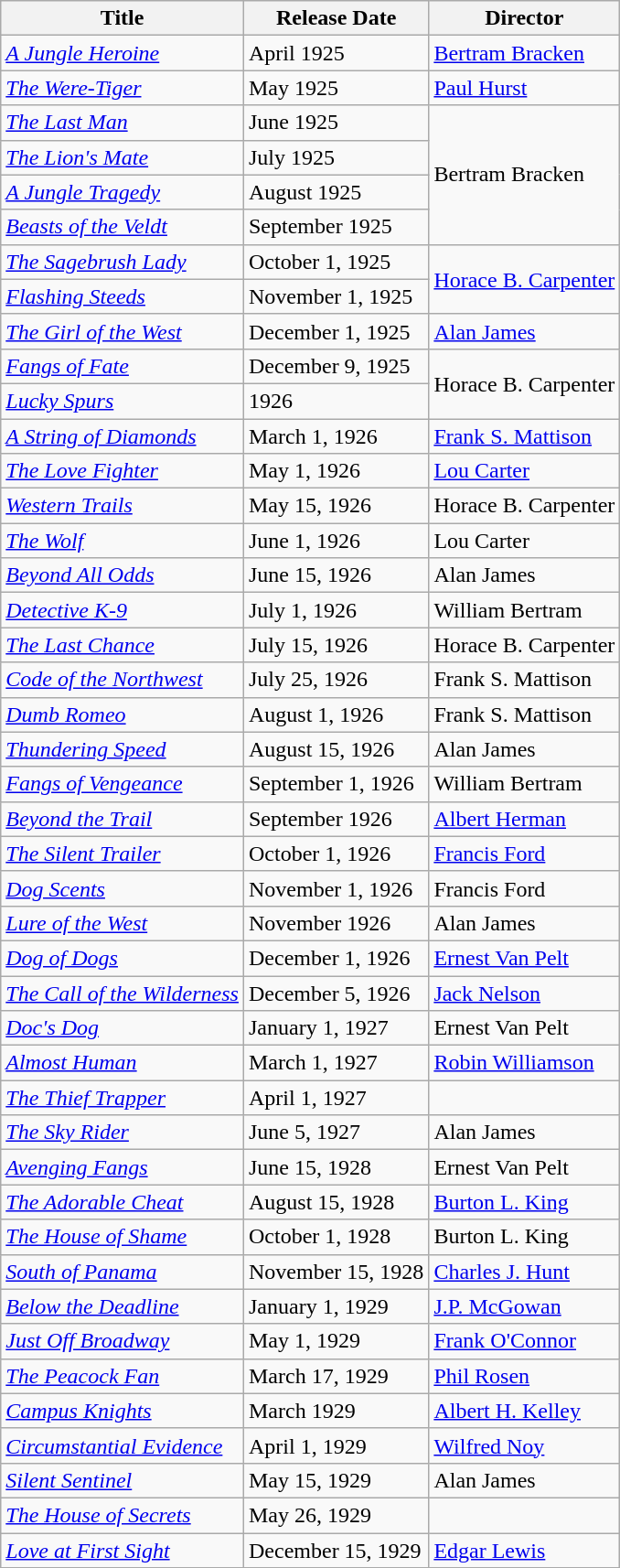<table class="wikitable sortable">
<tr>
<th>Title</th>
<th>Release Date</th>
<th>Director</th>
</tr>
<tr>
<td><em><a href='#'>A Jungle Heroine </a></em></td>
<td>April 1925</td>
<td><a href='#'>Bertram Bracken</a></td>
</tr>
<tr>
<td><em><a href='#'>The Were-Tiger </a></em></td>
<td>May 1925</td>
<td><a href='#'>Paul Hurst</a></td>
</tr>
<tr>
<td><em><a href='#'>The Last Man</a></em></td>
<td>June 1925</td>
<td rowspan="4">Bertram Bracken</td>
</tr>
<tr>
<td><em><a href='#'>The Lion's Mate </a></em></td>
<td>July 1925</td>
</tr>
<tr>
<td><em><a href='#'>A Jungle Tragedy </a></em></td>
<td>August 1925</td>
</tr>
<tr>
<td><em><a href='#'>Beasts of the Veldt </a></em></td>
<td>September 1925</td>
</tr>
<tr>
<td><em><a href='#'>The Sagebrush Lady</a></em></td>
<td>October 1, 1925</td>
<td rowspan="2"><a href='#'>Horace B. Carpenter </a></td>
</tr>
<tr>
<td><em><a href='#'>Flashing Steeds </a></em></td>
<td>November 1, 1925</td>
</tr>
<tr>
<td><em><a href='#'>The Girl of the West</a></em></td>
<td>December 1, 1925</td>
<td><a href='#'>Alan James </a></td>
</tr>
<tr>
<td><em><a href='#'>Fangs of Fate</a></em></td>
<td>December 9, 1925</td>
<td rowspan="2">Horace B. Carpenter</td>
</tr>
<tr>
<td><em><a href='#'>Lucky Spurs </a></em></td>
<td>1926</td>
</tr>
<tr>
<td><em><a href='#'>A String of Diamonds </a></em></td>
<td>March 1, 1926</td>
<td><a href='#'>Frank S. Mattison</a></td>
</tr>
<tr>
<td><em><a href='#'>The Love Fighter </a></em></td>
<td>May 1, 1926</td>
<td><a href='#'>Lou Carter</a></td>
</tr>
<tr>
<td><em><a href='#'>Western Trails </a></em></td>
<td>May 15, 1926</td>
<td>Horace B. Carpenter</td>
</tr>
<tr>
<td><em><a href='#'>The Wolf</a></em></td>
<td>June 1, 1926</td>
<td>Lou Carter</td>
</tr>
<tr>
<td><em><a href='#'>Beyond All Odds </a></em></td>
<td>June 15, 1926</td>
<td>Alan James</td>
</tr>
<tr>
<td><em><a href='#'>Detective K-9</a></em></td>
<td>July 1, 1926</td>
<td>William Bertram</td>
</tr>
<tr>
<td><em><a href='#'>The Last Chance</a></em></td>
<td>July 15, 1926</td>
<td>Horace B. Carpenter</td>
</tr>
<tr>
<td><em><a href='#'>Code of the Northwest </a></em></td>
<td>July 25, 1926</td>
<td>Frank S. Mattison</td>
</tr>
<tr>
<td><em><a href='#'>Dumb Romeo </a></em></td>
<td>August 1, 1926</td>
<td>Frank S. Mattison</td>
</tr>
<tr>
<td><em><a href='#'>Thundering Speed </a></em></td>
<td>August 15, 1926</td>
<td>Alan James</td>
</tr>
<tr>
<td><em><a href='#'>Fangs of Vengeance </a></em></td>
<td>September 1, 1926</td>
<td>William Bertram</td>
</tr>
<tr>
<td><em><a href='#'>Beyond the Trail </a></em></td>
<td>September 1926</td>
<td><a href='#'>Albert Herman</a></td>
</tr>
<tr>
<td><em><a href='#'>The Silent Trailer </a></em></td>
<td>October 1, 1926</td>
<td><a href='#'>Francis Ford</a></td>
</tr>
<tr>
<td><em><a href='#'>Dog Scents </a></em></td>
<td>November 1, 1926</td>
<td>Francis Ford</td>
</tr>
<tr>
<td><em><a href='#'>Lure of the West </a></em></td>
<td>November 1926</td>
<td>Alan James</td>
</tr>
<tr>
<td><em><a href='#'>Dog of Dogs </a></em></td>
<td>December 1, 1926</td>
<td><a href='#'>Ernest Van Pelt </a></td>
</tr>
<tr>
<td><em><a href='#'>The Call of the Wilderness </a></em></td>
<td>December 5, 1926</td>
<td><a href='#'>Jack Nelson</a></td>
</tr>
<tr>
<td><em><a href='#'>Doc's Dog </a></em></td>
<td>January 1, 1927</td>
<td>Ernest Van Pelt</td>
</tr>
<tr>
<td><em><a href='#'>Almost Human</a></em></td>
<td>March 1, 1927</td>
<td><a href='#'>Robin Williamson</a></td>
</tr>
<tr>
<td><em><a href='#'>The Thief Trapper </a></em></td>
<td>April 1, 1927</td>
<td></td>
</tr>
<tr>
<td><em><a href='#'>The Sky Rider </a></em></td>
<td>June 5, 1927</td>
<td>Alan James</td>
</tr>
<tr>
<td><em><a href='#'>Avenging Fangs </a></em></td>
<td>June 15, 1928</td>
<td>Ernest Van Pelt</td>
</tr>
<tr>
<td><em><a href='#'>The Adorable Cheat </a></em></td>
<td>August 15, 1928</td>
<td><a href='#'>Burton L. King</a></td>
</tr>
<tr>
<td><em><a href='#'>The House of Shame </a></em></td>
<td>October 1, 1928</td>
<td>Burton L. King</td>
</tr>
<tr>
<td><em><a href='#'>South of Panama</a></em></td>
<td>November 15, 1928</td>
<td><a href='#'>Charles J. Hunt </a></td>
</tr>
<tr>
<td><em><a href='#'>Below the Deadline</a></em></td>
<td>January 1, 1929</td>
<td><a href='#'>J.P. McGowan </a></td>
</tr>
<tr>
<td><em><a href='#'>Just Off Broadway</a></em></td>
<td>May 1, 1929</td>
<td><a href='#'>Frank O'Connor</a></td>
</tr>
<tr>
<td><em><a href='#'>The Peacock Fan </a></em></td>
<td>March 17, 1929</td>
<td><a href='#'>Phil Rosen</a></td>
</tr>
<tr>
<td><em><a href='#'>Campus Knights </a></em></td>
<td>March 1929</td>
<td><a href='#'>Albert H. Kelley</a></td>
</tr>
<tr>
<td><em><a href='#'>Circumstantial Evidence</a></em></td>
<td>April 1, 1929</td>
<td><a href='#'>Wilfred Noy </a></td>
</tr>
<tr>
<td><em><a href='#'>Silent Sentinel</a></em></td>
<td>May 15, 1929</td>
<td>Alan James</td>
</tr>
<tr>
<td><em><a href='#'>The House of Secrets</a></em></td>
<td>May 26, 1929</td>
<td></td>
</tr>
<tr>
<td><em><a href='#'>Love at First Sight</a></em></td>
<td>December 15, 1929</td>
<td><a href='#'>Edgar Lewis</a></td>
</tr>
<tr>
</tr>
</table>
